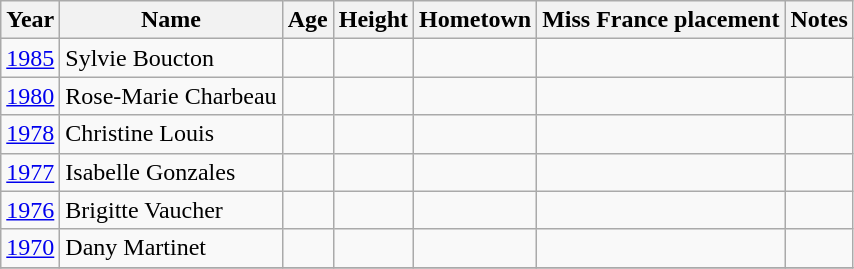<table class="wikitable sortable">
<tr>
<th>Year</th>
<th>Name</th>
<th>Age</th>
<th>Height</th>
<th>Hometown</th>
<th>Miss France placement</th>
<th>Notes</th>
</tr>
<tr>
<td><a href='#'>1985</a></td>
<td>Sylvie Boucton</td>
<td></td>
<td></td>
<td></td>
<td></td>
<td></td>
</tr>
<tr>
<td><a href='#'>1980</a></td>
<td>Rose-Marie Charbeau</td>
<td></td>
<td></td>
<td></td>
<td></td>
<td></td>
</tr>
<tr>
<td><a href='#'>1978</a></td>
<td>Christine Louis</td>
<td></td>
<td></td>
<td></td>
<td></td>
<td></td>
</tr>
<tr>
<td><a href='#'>1977</a></td>
<td>Isabelle Gonzales</td>
<td></td>
<td></td>
<td></td>
<td></td>
<td></td>
</tr>
<tr>
<td><a href='#'>1976</a></td>
<td>Brigitte Vaucher</td>
<td></td>
<td></td>
<td></td>
<td></td>
<td></td>
</tr>
<tr>
<td><a href='#'>1970</a></td>
<td>Dany Martinet</td>
<td></td>
<td></td>
<td></td>
<td></td>
<td></td>
</tr>
<tr>
</tr>
</table>
